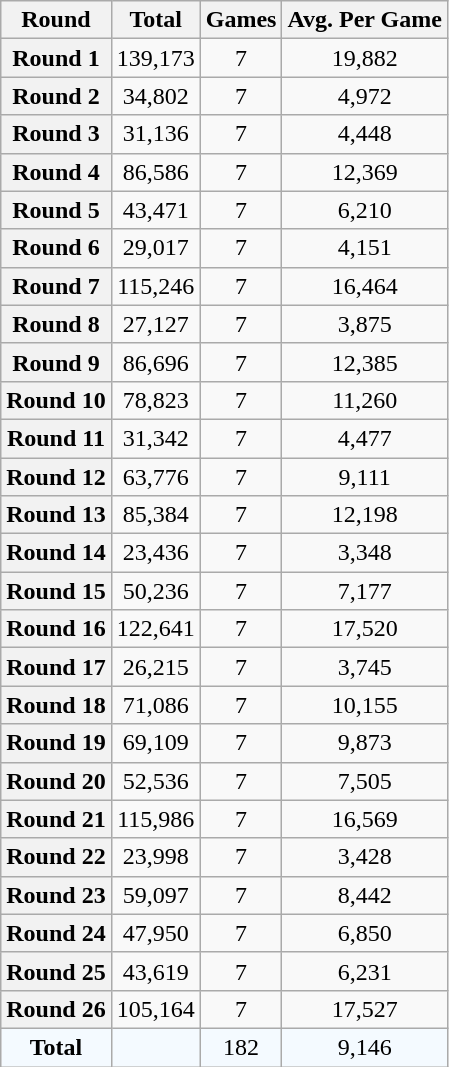<table class="wikitable plainrowheaders sortable" style="text-align:center;">
<tr>
<th>Round</th>
<th>Total</th>
<th>Games</th>
<th>Avg. Per Game</th>
</tr>
<tr>
<th scope='row'>Round 1</th>
<td>139,173</td>
<td>7</td>
<td>19,882</td>
</tr>
<tr>
<th scope='row'>Round 2</th>
<td>34,802</td>
<td>7</td>
<td>4,972</td>
</tr>
<tr>
<th scope='row'>Round 3</th>
<td>31,136</td>
<td>7</td>
<td>4,448</td>
</tr>
<tr>
<th scope='row'>Round 4</th>
<td>86,586</td>
<td>7</td>
<td>12,369</td>
</tr>
<tr>
<th scope='row'>Round 5</th>
<td>43,471</td>
<td>7</td>
<td>6,210</td>
</tr>
<tr>
<th scope='row'>Round 6</th>
<td>29,017</td>
<td>7</td>
<td>4,151</td>
</tr>
<tr>
<th scope='row'>Round 7</th>
<td>115,246</td>
<td>7</td>
<td>16,464</td>
</tr>
<tr>
<th scope='row'>Round 8</th>
<td>27,127</td>
<td>7</td>
<td>3,875</td>
</tr>
<tr>
<th scope='row'>Round 9</th>
<td>86,696</td>
<td>7</td>
<td>12,385</td>
</tr>
<tr>
<th scope='row'>Round 10</th>
<td>78,823</td>
<td>7</td>
<td>11,260</td>
</tr>
<tr>
<th scope='row'>Round 11</th>
<td>31,342</td>
<td>7</td>
<td>4,477</td>
</tr>
<tr>
<th scope='row'>Round 12</th>
<td>63,776</td>
<td>7</td>
<td>9,111</td>
</tr>
<tr>
<th scope='row'>Round 13</th>
<td>85,384</td>
<td>7</td>
<td>12,198</td>
</tr>
<tr>
<th scope='row'>Round 14</th>
<td>23,436</td>
<td>7</td>
<td>3,348</td>
</tr>
<tr>
<th scope='row'>Round 15</th>
<td>50,236</td>
<td>7</td>
<td>7,177</td>
</tr>
<tr>
<th scope='row'>Round 16</th>
<td>122,641</td>
<td>7</td>
<td>17,520</td>
</tr>
<tr>
<th scope='row'>Round 17</th>
<td>26,215</td>
<td>7</td>
<td>3,745</td>
</tr>
<tr>
<th scope='row'>Round 18</th>
<td>71,086</td>
<td>7</td>
<td>10,155</td>
</tr>
<tr>
<th scope='row'>Round 19</th>
<td>69,109</td>
<td>7</td>
<td>9,873</td>
</tr>
<tr>
<th scope='row'>Round 20</th>
<td>52,536</td>
<td>7</td>
<td>7,505</td>
</tr>
<tr>
<th scope='row'>Round 21</th>
<td>115,986</td>
<td>7</td>
<td>16,569</td>
</tr>
<tr>
<th scope='row'>Round 22</th>
<td>23,998</td>
<td>7</td>
<td>3,428</td>
</tr>
<tr>
<th scope='row'>Round 23</th>
<td>59,097</td>
<td>7</td>
<td>8,442</td>
</tr>
<tr>
<th scope='row'>Round 24</th>
<td>47,950</td>
<td>7</td>
<td>6,850</td>
</tr>
<tr>
<th scope='row'>Round 25</th>
<td>43,619</td>
<td>7</td>
<td>6,231</td>
</tr>
<tr>
<th scope='row'>Round 26</th>
<td>105,164</td>
<td>7</td>
<td>17,527</td>
</tr>
<tr style="background:#f4faff;">
<td><strong>Total</strong></td>
<td></td>
<td>182</td>
<td>9,146</td>
</tr>
</table>
